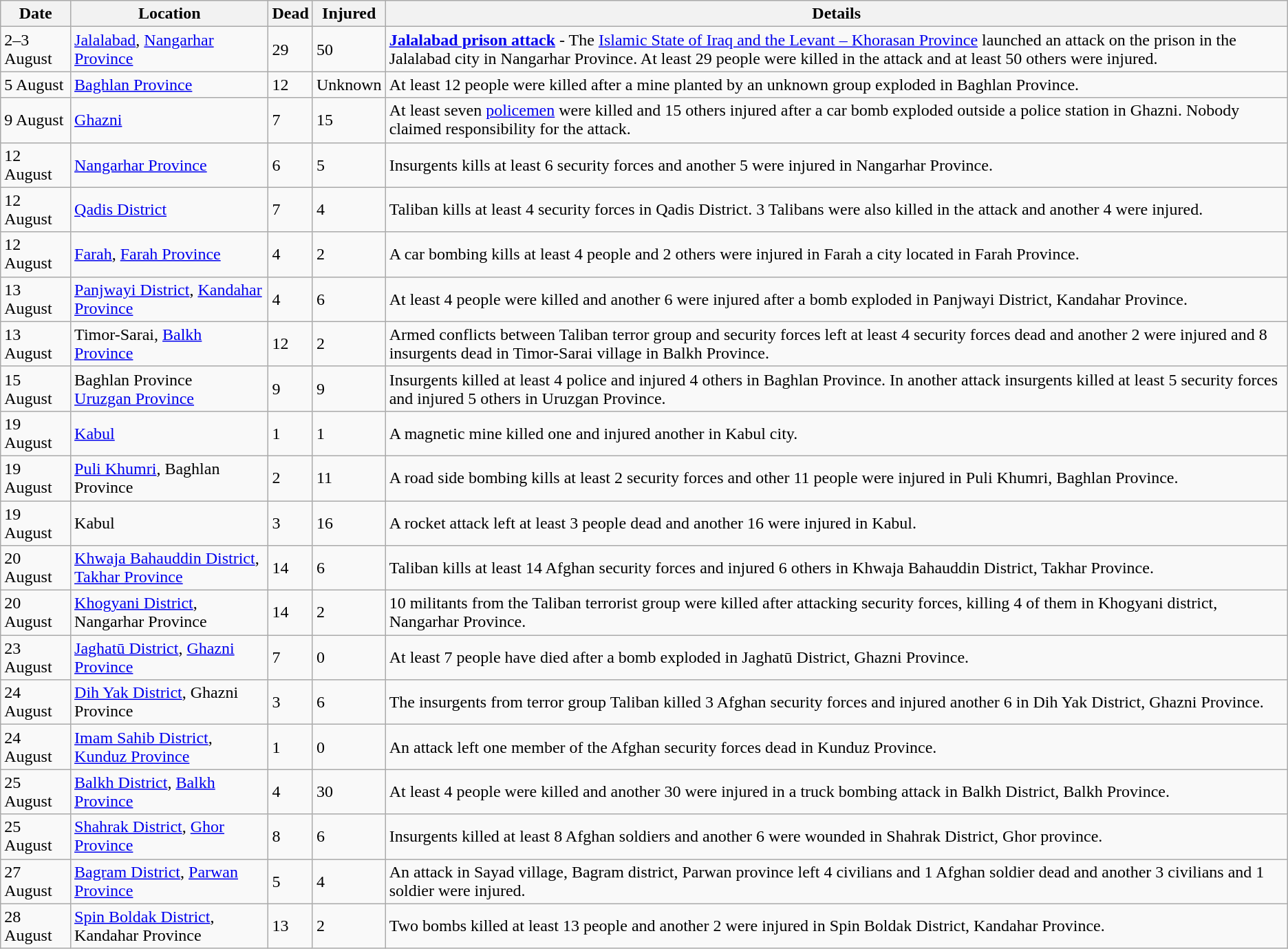<table class="wikitable sortable">
<tr>
<th>Date</th>
<th>Location</th>
<th data-sort-type="number">Dead</th>
<th data-sort-type="number">Injured</th>
<th>Details</th>
</tr>
<tr>
<td>2–3 August</td>
<td><a href='#'>Jalalabad</a>, <a href='#'>Nangarhar Province</a></td>
<td>29</td>
<td>50</td>
<td><strong><a href='#'>Jalalabad prison attack</a></strong> - The <a href='#'>Islamic State of Iraq and the Levant – Khorasan Province</a> launched an attack on the prison in the Jalalabad city in Nangarhar Province. At least 29 people were killed in the attack and at least 50 others were injured.</td>
</tr>
<tr>
<td>5 August</td>
<td><a href='#'>Baghlan Province</a></td>
<td>12</td>
<td>Unknown</td>
<td>At least 12 people were killed after a mine planted by an unknown group exploded in Baghlan Province.</td>
</tr>
<tr>
<td>9 August</td>
<td><a href='#'>Ghazni</a></td>
<td>7</td>
<td>15</td>
<td>At least seven <a href='#'>policemen</a> were killed and 15 others injured after a car bomb exploded outside a police station in Ghazni. Nobody claimed responsibility for the attack.</td>
</tr>
<tr>
<td>12 August</td>
<td><a href='#'>Nangarhar Province</a></td>
<td>6</td>
<td>5</td>
<td>Insurgents kills at least 6 security forces and another 5 were injured in Nangarhar Province.</td>
</tr>
<tr>
<td>12 August</td>
<td><a href='#'>Qadis District</a></td>
<td>7</td>
<td>4</td>
<td>Taliban kills at least 4 security forces in Qadis District. 3 Talibans were also killed in the attack and another 4 were injured.</td>
</tr>
<tr>
<td>12 August</td>
<td><a href='#'>Farah</a>, <a href='#'>Farah Province</a></td>
<td>4</td>
<td>2</td>
<td>A car bombing kills at least 4 people and 2 others were injured in Farah a city located in Farah Province.</td>
</tr>
<tr>
<td>13 August</td>
<td><a href='#'>Panjwayi District</a>, <a href='#'>Kandahar Province</a></td>
<td>4</td>
<td>6</td>
<td>At least 4 people were killed and another 6 were injured after a bomb exploded in Panjwayi District, Kandahar Province.</td>
</tr>
<tr>
<td>13 August</td>
<td>Timor-Sarai, <a href='#'>Balkh Province</a></td>
<td>12</td>
<td>2</td>
<td>Armed conflicts between Taliban terror group and security forces left at least 4 security forces dead and another 2 were injured and 8 insurgents dead in Timor-Sarai village in Balkh Province.</td>
</tr>
<tr>
<td>15 August</td>
<td>Baghlan Province<br><a href='#'>Uruzgan Province</a></td>
<td>9</td>
<td>9</td>
<td>Insurgents killed at least 4 police and injured 4 others in Baghlan Province. In another attack insurgents killed at least 5 security forces and injured 5 others in Uruzgan Province.</td>
</tr>
<tr>
<td>19 August</td>
<td><a href='#'>Kabul</a></td>
<td>1</td>
<td>1</td>
<td>A magnetic mine killed one and injured another in Kabul city.</td>
</tr>
<tr>
<td>19 August</td>
<td><a href='#'>Puli Khumri</a>, Baghlan Province</td>
<td>2</td>
<td>11</td>
<td>A road side bombing kills at least 2 security forces and other 11 people were injured in Puli Khumri, Baghlan Province.</td>
</tr>
<tr>
<td>19 August</td>
<td>Kabul</td>
<td>3</td>
<td>16</td>
<td>A rocket attack left at least 3 people dead and another 16 were injured in Kabul.</td>
</tr>
<tr>
<td>20 August</td>
<td><a href='#'>Khwaja Bahauddin District</a>, <a href='#'>Takhar Province</a></td>
<td>14</td>
<td>6</td>
<td>Taliban kills at least 14 Afghan security forces and injured 6 others in Khwaja Bahauddin District, Takhar Province.</td>
</tr>
<tr>
<td>20 August</td>
<td><a href='#'>Khogyani District</a>, Nangarhar Province</td>
<td>14</td>
<td>2</td>
<td>10 militants from the Taliban terrorist group were killed after attacking security forces, killing 4 of them in Khogyani district, Nangarhar Province.</td>
</tr>
<tr>
<td>23 August</td>
<td><a href='#'>Jaghatū District</a>, <a href='#'>Ghazni Province</a></td>
<td>7</td>
<td>0</td>
<td>At least 7 people have died after a bomb exploded in Jaghatū District, Ghazni Province.</td>
</tr>
<tr>
<td>24 August</td>
<td><a href='#'>Dih Yak District</a>, Ghazni Province</td>
<td>3</td>
<td>6</td>
<td>The insurgents from terror group Taliban killed 3 Afghan security forces and injured another 6 in Dih Yak District, Ghazni Province.</td>
</tr>
<tr>
<td>24 August</td>
<td><a href='#'>Imam Sahib District</a>, <a href='#'>Kunduz Province</a></td>
<td>1</td>
<td>0</td>
<td>An attack left one member of the Afghan security forces dead in Kunduz Province.</td>
</tr>
<tr>
<td>25 August</td>
<td><a href='#'>Balkh District</a>, <a href='#'>Balkh Province</a></td>
<td>4</td>
<td>30</td>
<td>At least 4 people were killed and another 30 were injured in a truck bombing attack in Balkh District, Balkh Province.</td>
</tr>
<tr>
<td>25 August</td>
<td><a href='#'>Shahrak District</a>, <a href='#'>Ghor Province</a></td>
<td>8</td>
<td>6</td>
<td>Insurgents killed at least 8 Afghan soldiers and another 6 were wounded in Shahrak District, Ghor province.</td>
</tr>
<tr>
<td>27 August</td>
<td><a href='#'>Bagram District</a>, <a href='#'>Parwan Province</a></td>
<td>5</td>
<td>4</td>
<td>An attack in Sayad village, Bagram district, Parwan province left 4 civilians and 1 Afghan soldier dead and another 3 civilians and 1 soldier were injured.</td>
</tr>
<tr>
<td>28 August</td>
<td><a href='#'>Spin Boldak District</a>, Kandahar Province</td>
<td>13</td>
<td>2</td>
<td>Two bombs killed at least 13 people and another 2 were injured in Spin Boldak District, Kandahar Province.</td>
</tr>
</table>
